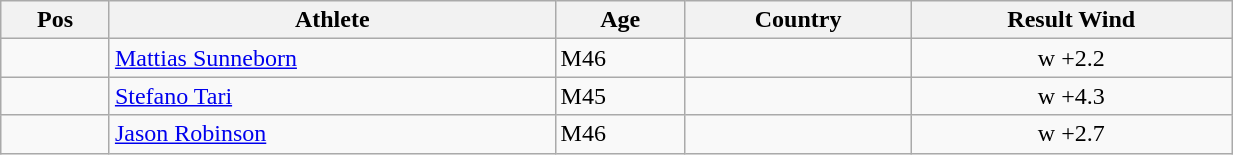<table class="wikitable"  style="text-align:center; width:65%;">
<tr>
<th>Pos</th>
<th>Athlete</th>
<th>Age</th>
<th>Country</th>
<th>Result Wind</th>
</tr>
<tr>
<td align=center></td>
<td align=left><a href='#'>Mattias Sunneborn</a></td>
<td align=left>M46</td>
<td align=left></td>
<td>w +2.2</td>
</tr>
<tr>
<td align=center></td>
<td align=left><a href='#'>Stefano Tari</a></td>
<td align=left>M45</td>
<td align=left></td>
<td>w +4.3</td>
</tr>
<tr>
<td align=center></td>
<td align=left><a href='#'>Jason Robinson</a></td>
<td align=left>M46</td>
<td align=left></td>
<td>w +2.7</td>
</tr>
</table>
